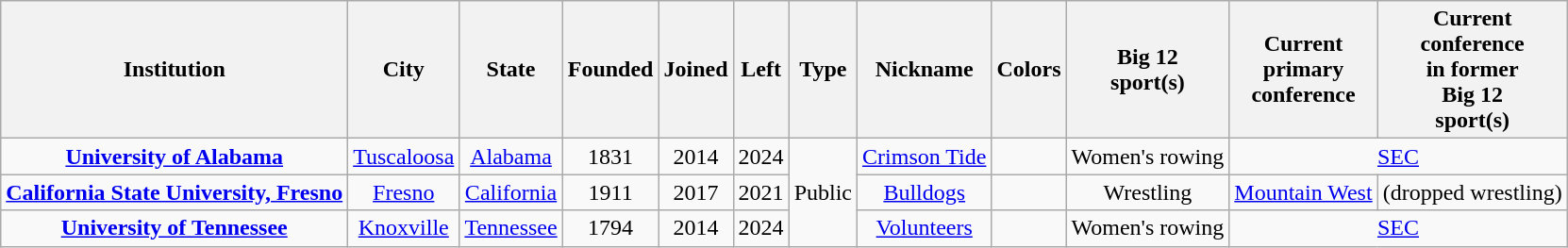<table class="wikitable sortable" style="text-align:center">
<tr>
<th>Institution</th>
<th>City</th>
<th>State</th>
<th>Founded</th>
<th>Joined</th>
<th>Left</th>
<th>Type</th>
<th>Nickname</th>
<th class="unsortable">Colors</th>
<th>Big 12<br>sport(s)</th>
<th>Current<br>primary<br>conference</th>
<th>Current<br>conference<br>in former<br>Big 12<br>sport(s)</th>
</tr>
<tr>
<td><strong><a href='#'>University of Alabama</a></strong></td>
<td><a href='#'>Tuscaloosa</a></td>
<td><a href='#'>Alabama</a></td>
<td>1831</td>
<td>2014</td>
<td>2024</td>
<td rowspan=3>Public</td>
<td><a href='#'>Crimson Tide</a></td>
<td></td>
<td>Women's rowing</td>
<td colspan=2><a href='#'>SEC</a></td>
</tr>
<tr>
<td><strong><a href='#'>California State University, Fresno</a></strong></td>
<td><a href='#'>Fresno</a></td>
<td><a href='#'>California</a></td>
<td>1911</td>
<td>2017</td>
<td>2021</td>
<td><a href='#'>Bulldogs</a></td>
<td></td>
<td>Wrestling</td>
<td><a href='#'>Mountain West</a><br></td>
<td> (dropped wrestling)</td>
</tr>
<tr>
<td><strong><a href='#'>University of Tennessee</a></strong></td>
<td><a href='#'>Knoxville</a></td>
<td><a href='#'>Tennessee</a></td>
<td>1794</td>
<td>2014</td>
<td>2024</td>
<td><a href='#'>Volunteers</a></td>
<td></td>
<td>Women's rowing</td>
<td colspan=2><a href='#'>SEC</a></td>
</tr>
</table>
